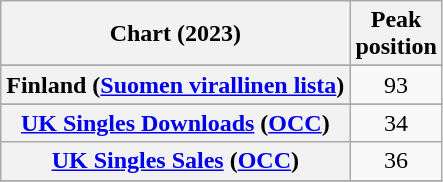<table class="wikitable sortable plainrowheaders" style="text-align:center">
<tr>
<th scope="col">Chart (2023)</th>
<th scope="col">Peak<br>position</th>
</tr>
<tr>
</tr>
<tr>
<th scope="row">Finland (<a href='#'>Suomen virallinen lista</a>)</th>
<td>93</td>
</tr>
<tr>
</tr>
<tr>
</tr>
<tr>
<th scope="row"><a href='#'>UK Singles Downloads</a> (<a href='#'>OCC</a>)</th>
<td>34</td>
</tr>
<tr>
<th scope="row"><a href='#'>UK Singles Sales</a> (<a href='#'>OCC</a>)</th>
<td>36</td>
</tr>
<tr>
</tr>
</table>
